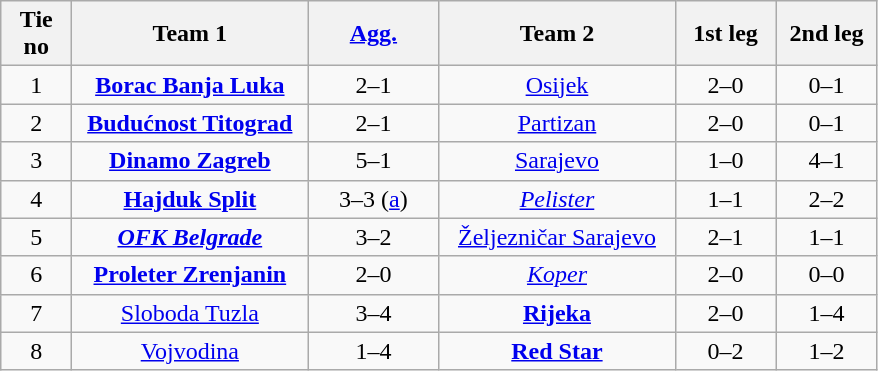<table class="wikitable" style="text-align: center">
<tr>
<th width=40>Tie no</th>
<th width=150>Team 1</th>
<th width=80><a href='#'>Agg.</a></th>
<th width=150>Team 2</th>
<th width=60>1st leg</th>
<th width=60>2nd leg</th>
</tr>
<tr>
<td>1</td>
<td><strong><a href='#'>Borac Banja Luka</a></strong></td>
<td>2–1</td>
<td><a href='#'>Osijek</a></td>
<td>2–0</td>
<td>0–1</td>
</tr>
<tr>
<td>2</td>
<td><strong><a href='#'>Budućnost Titograd</a></strong></td>
<td>2–1</td>
<td><a href='#'>Partizan</a></td>
<td>2–0</td>
<td>0–1</td>
</tr>
<tr>
<td>3</td>
<td><strong><a href='#'>Dinamo Zagreb</a></strong></td>
<td>5–1</td>
<td><a href='#'>Sarajevo</a></td>
<td>1–0</td>
<td>4–1</td>
</tr>
<tr>
<td>4</td>
<td><strong><a href='#'>Hajduk Split</a></strong></td>
<td>3–3 (<a href='#'>a</a>)</td>
<td><em><a href='#'>Pelister</a></em></td>
<td>1–1</td>
<td>2–2</td>
</tr>
<tr>
<td>5</td>
<td><strong><em><a href='#'>OFK Belgrade</a></em></strong></td>
<td>3–2</td>
<td><a href='#'>Željezničar Sarajevo</a></td>
<td>2–1</td>
<td>1–1</td>
</tr>
<tr>
<td>6</td>
<td><strong><a href='#'>Proleter Zrenjanin</a></strong></td>
<td>2–0</td>
<td><em><a href='#'>Koper</a></em></td>
<td>2–0</td>
<td>0–0</td>
</tr>
<tr>
<td>7</td>
<td><a href='#'>Sloboda Tuzla</a></td>
<td>3–4</td>
<td><strong><a href='#'>Rijeka</a></strong></td>
<td>2–0</td>
<td>1–4</td>
</tr>
<tr>
<td>8</td>
<td><a href='#'>Vojvodina</a></td>
<td>1–4</td>
<td><strong><a href='#'>Red Star</a></strong></td>
<td>0–2</td>
<td>1–2</td>
</tr>
</table>
